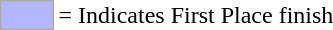<table>
<tr>
<td style="background-color:#B3B7FF; border:1px solid #aaaaaa; width:2em;"></td>
<td>= Indicates First Place finish</td>
</tr>
</table>
